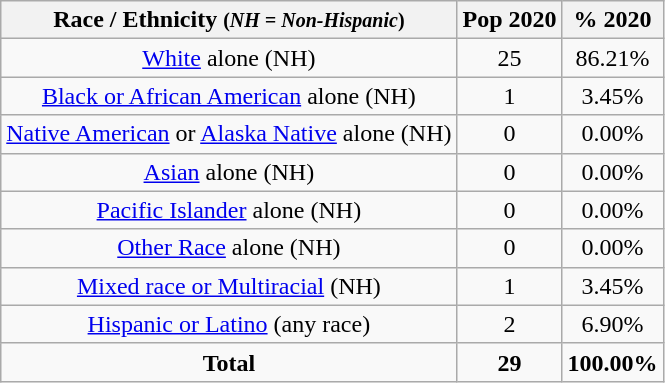<table class="wikitable" style="text-align:center;">
<tr>
<th>Race / Ethnicity <small>(<em>NH = Non-Hispanic</em>)</small></th>
<th>Pop 2020</th>
<th>% 2020</th>
</tr>
<tr>
<td><a href='#'>White</a> alone (NH)</td>
<td>25</td>
<td>86.21%</td>
</tr>
<tr>
<td><a href='#'>Black or African American</a> alone (NH)</td>
<td>1</td>
<td>3.45%</td>
</tr>
<tr>
<td><a href='#'>Native American</a> or <a href='#'>Alaska Native</a> alone (NH)</td>
<td>0</td>
<td>0.00%</td>
</tr>
<tr>
<td><a href='#'>Asian</a> alone (NH)</td>
<td>0</td>
<td>0.00%</td>
</tr>
<tr>
<td><a href='#'>Pacific Islander</a> alone (NH)</td>
<td>0</td>
<td>0.00%</td>
</tr>
<tr>
<td><a href='#'>Other Race</a> alone (NH)</td>
<td>0</td>
<td>0.00%</td>
</tr>
<tr>
<td><a href='#'>Mixed race or Multiracial</a> (NH)</td>
<td>1</td>
<td>3.45%</td>
</tr>
<tr>
<td><a href='#'>Hispanic or Latino</a> (any race)</td>
<td>2</td>
<td>6.90%</td>
</tr>
<tr>
<td><strong>Total</strong></td>
<td><strong>29</strong></td>
<td><strong>100.00%</strong></td>
</tr>
</table>
